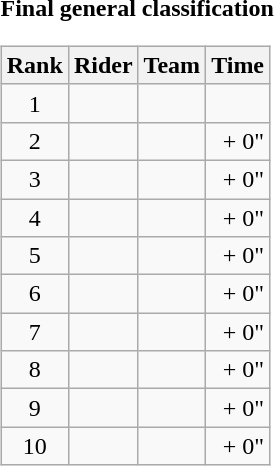<table>
<tr>
<td><strong>Final general classification</strong><br><table class="wikitable">
<tr>
<th scope="col">Rank</th>
<th scope="col">Rider</th>
<th scope="col">Team</th>
<th scope="col">Time</th>
</tr>
<tr>
<td style="text-align:center;">1</td>
<td></td>
<td></td>
<td style="text-align:right;"></td>
</tr>
<tr>
<td style="text-align:center;">2</td>
<td></td>
<td></td>
<td style="text-align:right;">+ 0"</td>
</tr>
<tr>
<td style="text-align:center;">3</td>
<td></td>
<td></td>
<td style="text-align:right;">+ 0"</td>
</tr>
<tr>
<td style="text-align:center;">4</td>
<td></td>
<td></td>
<td style="text-align:right;">+ 0"</td>
</tr>
<tr>
<td style="text-align:center;">5</td>
<td></td>
<td></td>
<td style="text-align:right;">+ 0"</td>
</tr>
<tr>
<td style="text-align:center;">6</td>
<td></td>
<td></td>
<td style="text-align:right;">+ 0"</td>
</tr>
<tr>
<td style="text-align:center;">7</td>
<td></td>
<td></td>
<td style="text-align:right;">+ 0"</td>
</tr>
<tr>
<td style="text-align:center;">8</td>
<td></td>
<td></td>
<td style="text-align:right;">+ 0"</td>
</tr>
<tr>
<td style="text-align:center;">9</td>
<td></td>
<td></td>
<td style="text-align:right;">+ 0"</td>
</tr>
<tr>
<td style="text-align:center;">10</td>
<td></td>
<td></td>
<td style="text-align:right;">+ 0"</td>
</tr>
</table>
</td>
</tr>
</table>
